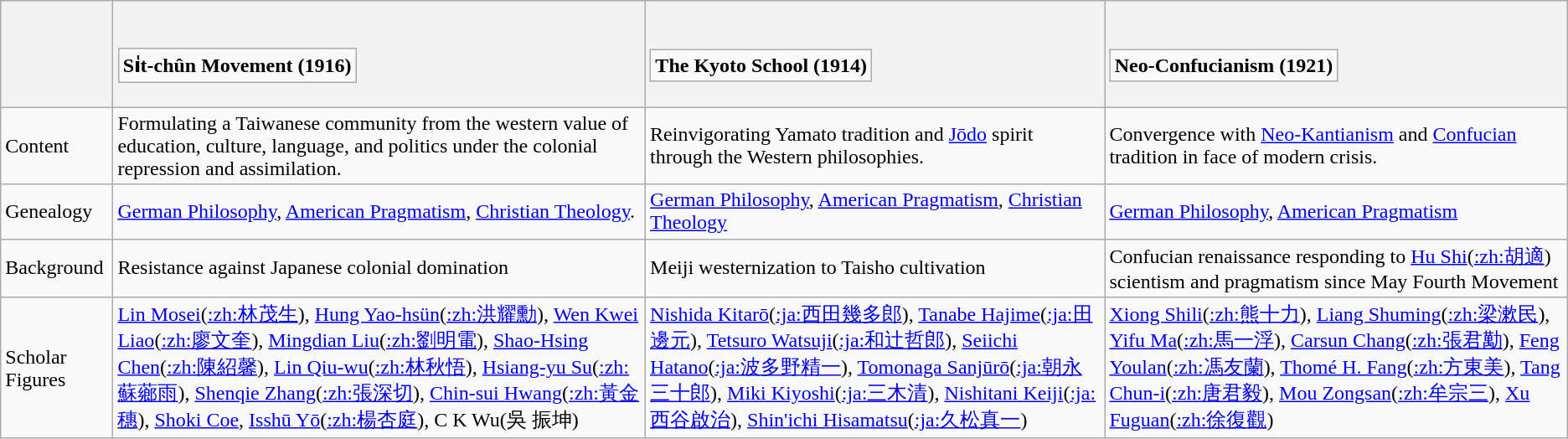<table class="wikitable">
<tr>
<th></th>
<th><br><table class="wikitable">
<tr>
<td>Si̍t-chûn Movement (1916)</td>
</tr>
</table>
</th>
<th><br><table class="wikitable">
<tr>
<td>The Kyoto School (1914)</td>
</tr>
</table>
</th>
<th><br><table class="wikitable">
<tr>
<td>Neo-Confucianism (1921)</td>
</tr>
</table>
</th>
</tr>
<tr>
<td>Content</td>
<td>Formulating a Taiwanese community from the western value of education, culture, language, and politics under the colonial repression and assimilation.</td>
<td>Reinvigorating Yamato tradition and <a href='#'>Jōdo</a> spirit through the Western philosophies.</td>
<td>Convergence with <a href='#'>Neo-Kantianism</a> and <a href='#'>Confucian</a> tradition in face of modern crisis.</td>
</tr>
<tr>
<td>Genealogy</td>
<td><a href='#'>German Philosophy</a>, <a href='#'>American Pragmatism</a>, <a href='#'>Christian Theology</a>.</td>
<td><a href='#'>German Philosophy</a>, <a href='#'>American Pragmatism</a>, <a href='#'>Christian Theology</a></td>
<td><a href='#'>German Philosophy</a>, <a href='#'>American Pragmatism</a></td>
</tr>
<tr>
<td>Background</td>
<td>Resistance against Japanese colonial domination</td>
<td>Meiji westernization to Taisho cultivation</td>
<td>Confucian renaissance responding to <a href='#'>Hu Shi</a>(<a href='#'>:zh:胡適</a>) scientism and pragmatism since May Fourth Movement</td>
</tr>
<tr>
<td>Scholar Figures</td>
<td><a href='#'>Lin Mosei</a>(<a href='#'>:zh:林茂生</a>), <a href='#'>Hung Yao-hsün</a>(<a href='#'>:zh:洪耀勳</a>), <a href='#'>Wen Kwei Liao</a>(<a href='#'>:zh:廖文奎</a>), <a href='#'>Mingdian Liu</a>(<a href='#'>:zh:劉明電</a>), <a href='#'>Shao-Hsing Chen</a>(<a href='#'>:zh:陳紹馨</a>), <a href='#'>Lin Qiu-wu</a>(<a href='#'>:zh:林秋悟</a>), <a href='#'>Hsiang-yu Su</a>(<a href='#'>:zh:蘇薌雨</a>), <a href='#'>Shenqie Zhang</a>(<a href='#'>:zh:張深切</a>), <a href='#'>Chin-sui Hwang</a>(<a href='#'>:zh:黃金穗</a>), <a href='#'>Shoki Coe</a>, <a href='#'>Isshū Yō</a>(<a href='#'>:zh:楊杏庭</a>), C K Wu(吳 振坤)</td>
<td><a href='#'>Nishida Kitarō</a>(<a href='#'>:ja:西田幾多郎</a>), <a href='#'>Tanabe Hajime</a>(<a href='#'>:ja:田邊元</a>), <a href='#'>Tetsuro Watsuji</a>(<a href='#'>:ja:和辻哲郎</a>), <a href='#'>Seiichi Hatano</a>(<a href='#'>:ja:波多野精一</a>), <a href='#'>Tomonaga Sanjūrō</a>(<a href='#'>:ja:朝永三十郎</a>), <a href='#'>Miki Kiyoshi</a>(<a href='#'>:ja:三木清</a>), <a href='#'>Nishitani Keiji</a>(<a href='#'>:ja:西谷啟治</a>), <a href='#'>Shin'ichi Hisamatsu</a>(<a href='#'>:ja:久松真一</a>)</td>
<td><a href='#'>Xiong Shili</a>(<a href='#'>:zh:熊十力</a>), <a href='#'>Liang Shuming</a>(<a href='#'>:zh:梁漱民</a>), <a href='#'>Yifu Ma</a>(<a href='#'>:zh:馬一浮</a>), <a href='#'>Carsun Chang</a>(<a href='#'>:zh:張君勱</a>), <a href='#'>Feng Youlan</a>(<a href='#'>:zh:馮友蘭</a>), <a href='#'>Thomé H. Fang</a>(<a href='#'>:zh:方東美</a>), <a href='#'>Tang Chun-i</a>(<a href='#'>:zh:唐君毅</a>), <a href='#'>Mou Zongsan</a>(<a href='#'>:zh:牟宗三</a>), <a href='#'>Xu Fuguan</a>(<a href='#'>:zh:徐復觀</a>)</td>
</tr>
</table>
